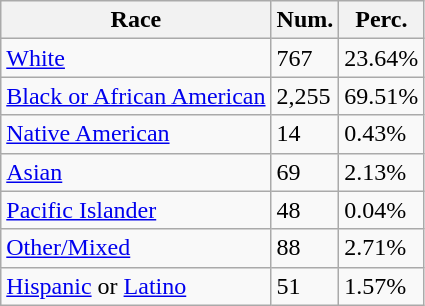<table class="wikitable">
<tr>
<th>Race</th>
<th>Num.</th>
<th>Perc.</th>
</tr>
<tr>
<td><a href='#'>White</a></td>
<td>767</td>
<td>23.64%</td>
</tr>
<tr>
<td><a href='#'>Black or African American</a></td>
<td>2,255</td>
<td>69.51%</td>
</tr>
<tr>
<td><a href='#'>Native American</a></td>
<td>14</td>
<td>0.43%</td>
</tr>
<tr>
<td><a href='#'>Asian</a></td>
<td>69</td>
<td>2.13%</td>
</tr>
<tr>
<td><a href='#'>Pacific Islander</a></td>
<td>48</td>
<td>0.04%</td>
</tr>
<tr>
<td><a href='#'>Other/Mixed</a></td>
<td>88</td>
<td>2.71%</td>
</tr>
<tr>
<td><a href='#'>Hispanic</a> or <a href='#'>Latino</a></td>
<td>51</td>
<td>1.57%</td>
</tr>
</table>
